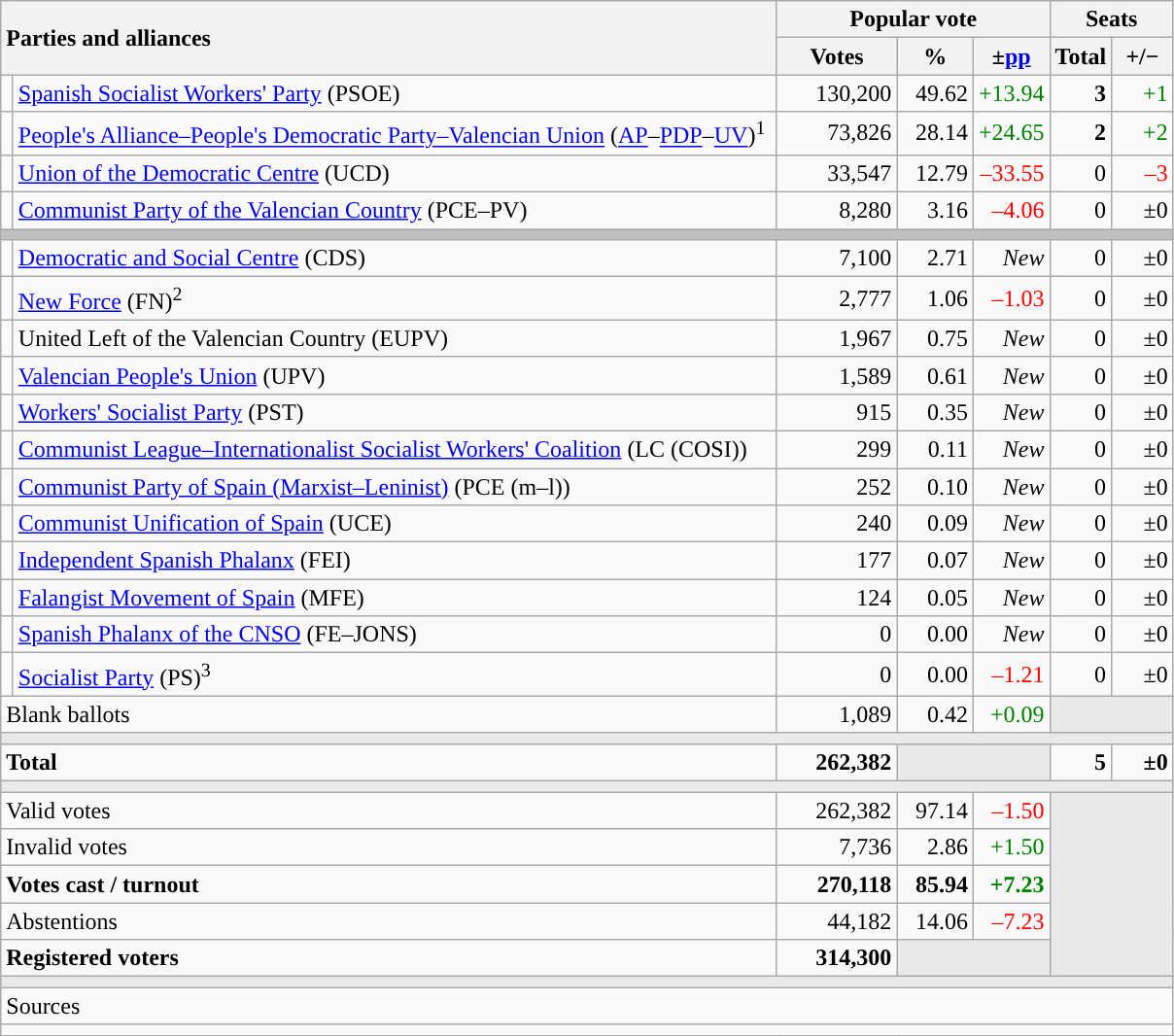<table class="wikitable" style="text-align:right;">
<tr>
<th style="text-align:left;" rowspan="2" colspan="2" width="525">Parties and alliances</th>
<th colspan="3">Popular vote</th>
<th colspan="2">Seats</th>
</tr>
<tr>
<th width="75">Votes</th>
<th width="45">%</th>
<th width="45">±<a href='#'>pp</a></th>
<th width="35">Total</th>
<th width="35">+/−</th>
</tr>
<tr>
<td width="1" style="color:inherit;background:"></td>
<td align="left"><a href='#'>Spanish Socialist Workers' Party</a> (PSOE)</td>
<td>130,200</td>
<td>49.62</td>
<td style="color:green;">+13.94</td>
<td><strong>3</strong></td>
<td style="color:green;">+1</td>
</tr>
<tr>
<td style="color:inherit;background:"></td>
<td align="left"><a href='#'>People's Alliance–People's Democratic Party–Valencian Union</a> (<a href='#'>AP</a>–<a href='#'>PDP</a>–<a href='#'>UV</a>)<sup>1</sup></td>
<td>73,826</td>
<td>28.14</td>
<td style="color:green;">+24.65</td>
<td><strong>2</strong></td>
<td style="color:green;">+2</td>
</tr>
<tr>
<td style="color:inherit;background:"></td>
<td align="left"><a href='#'>Union of the Democratic Centre</a> (UCD)</td>
<td>33,547</td>
<td>12.79</td>
<td style="color:red;">–33.55</td>
<td>0</td>
<td style="color:red;">–3</td>
</tr>
<tr>
<td style="color:inherit;background:"></td>
<td align="left"><a href='#'>Communist Party of the Valencian Country</a> (PCE–PV)</td>
<td>8,280</td>
<td>3.16</td>
<td style="color:red;">–4.06</td>
<td>0</td>
<td>±0</td>
</tr>
<tr>
<td colspan="7" bgcolor="#C0C0C0"></td>
</tr>
<tr>
<td style="color:inherit;background:"></td>
<td align="left"><a href='#'>Democratic and Social Centre</a> (CDS)</td>
<td>7,100</td>
<td>2.71</td>
<td><em>New</em></td>
<td>0</td>
<td>±0</td>
</tr>
<tr>
<td style="color:inherit;background:"></td>
<td align="left"><a href='#'>New Force</a> (FN)<sup>2</sup></td>
<td>2,777</td>
<td>1.06</td>
<td style="color:red;">–1.03</td>
<td>0</td>
<td>±0</td>
</tr>
<tr>
<td style="color:inherit;background:"></td>
<td align="left">United Left of the Valencian Country (EUPV)</td>
<td>1,967</td>
<td>0.75</td>
<td><em>New</em></td>
<td>0</td>
<td>±0</td>
</tr>
<tr>
<td style="color:inherit;background:"></td>
<td align="left"><a href='#'>Valencian People's Union</a> (UPV)</td>
<td>1,589</td>
<td>0.61</td>
<td><em>New</em></td>
<td>0</td>
<td>±0</td>
</tr>
<tr>
<td style="color:inherit;background:"></td>
<td align="left"><a href='#'>Workers' Socialist Party</a> (PST)</td>
<td>915</td>
<td>0.35</td>
<td><em>New</em></td>
<td>0</td>
<td>±0</td>
</tr>
<tr>
<td style="color:inherit;background:"></td>
<td align="left"><a href='#'>Communist League–Internationalist Socialist Workers' Coalition</a> (LC (COSI))</td>
<td>299</td>
<td>0.11</td>
<td><em>New</em></td>
<td>0</td>
<td>±0</td>
</tr>
<tr>
<td style="color:inherit;background:"></td>
<td align="left"><a href='#'>Communist Party of Spain (Marxist–Leninist)</a> (PCE (m–l))</td>
<td>252</td>
<td>0.10</td>
<td><em>New</em></td>
<td>0</td>
<td>±0</td>
</tr>
<tr>
<td style="color:inherit;background:"></td>
<td align="left"><a href='#'>Communist Unification of Spain</a> (UCE)</td>
<td>240</td>
<td>0.09</td>
<td><em>New</em></td>
<td>0</td>
<td>±0</td>
</tr>
<tr>
<td style="color:inherit;background:"></td>
<td align="left"><a href='#'>Independent Spanish Phalanx</a> (FEI)</td>
<td>177</td>
<td>0.07</td>
<td><em>New</em></td>
<td>0</td>
<td>±0</td>
</tr>
<tr>
<td style="color:inherit;background:"></td>
<td align="left"><a href='#'>Falangist Movement of Spain</a> (MFE)</td>
<td>124</td>
<td>0.05</td>
<td><em>New</em></td>
<td>0</td>
<td>±0</td>
</tr>
<tr>
<td style="color:inherit;background:"></td>
<td align="left"><a href='#'>Spanish Phalanx of the CNSO</a> (FE–JONS)</td>
<td>0</td>
<td>0.00</td>
<td><em>New</em></td>
<td>0</td>
<td>±0</td>
</tr>
<tr>
<td style="color:inherit;background:"></td>
<td align="left"><a href='#'>Socialist Party</a> (PS)<sup>3</sup></td>
<td>0</td>
<td>0.00</td>
<td style="color:red;">–1.21</td>
<td>0</td>
<td>±0</td>
</tr>
<tr>
<td align="left" colspan="2">Blank ballots</td>
<td>1,089</td>
<td>0.42</td>
<td style="color:green;">+0.09</td>
<td bgcolor="#E9E9E9" colspan="2"></td>
</tr>
<tr>
<td colspan="7" bgcolor="#E9E9E9"></td>
</tr>
<tr style="font-weight:bold;">
<td align="left" colspan="2">Total</td>
<td>262,382</td>
<td bgcolor="#E9E9E9" colspan="2"></td>
<td>5</td>
<td>±0</td>
</tr>
<tr>
<td colspan="7" bgcolor="#E9E9E9"></td>
</tr>
<tr>
<td align="left" colspan="2">Valid votes</td>
<td>262,382</td>
<td>97.14</td>
<td style="color:red;">–1.50</td>
<td bgcolor="#E9E9E9" colspan="2" rowspan="5"></td>
</tr>
<tr>
<td align="left" colspan="2">Invalid votes</td>
<td>7,736</td>
<td>2.86</td>
<td style="color:green;">+1.50</td>
</tr>
<tr style="font-weight:bold;">
<td align="left" colspan="2">Votes cast / turnout</td>
<td>270,118</td>
<td>85.94</td>
<td style="color:green;">+7.23</td>
</tr>
<tr>
<td align="left" colspan="2">Abstentions</td>
<td>44,182</td>
<td>14.06</td>
<td style="color:red;">–7.23</td>
</tr>
<tr style="font-weight:bold;">
<td align="left" colspan="2">Registered voters</td>
<td>314,300</td>
<td bgcolor="#E9E9E9" colspan="2"></td>
</tr>
<tr>
<td colspan="7" bgcolor="#E9E9E9"></td>
</tr>
<tr>
<td align="left" colspan="7">Sources</td>
</tr>
<tr>
<td colspan="7" style="text-align:left; max-width:790px;"></td>
</tr>
</table>
